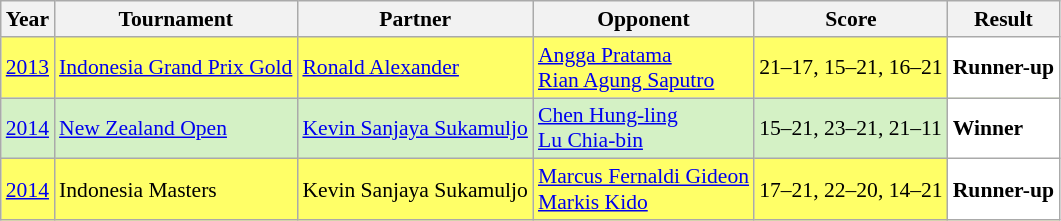<table class="sortable wikitable" style="font-size: 90%;">
<tr>
<th>Year</th>
<th>Tournament</th>
<th>Partner</th>
<th>Opponent</th>
<th>Score</th>
<th>Result</th>
</tr>
<tr style="background:#FFFF67">
<td align="center"><a href='#'>2013</a></td>
<td align="left"><a href='#'>Indonesia Grand Prix Gold</a></td>
<td align="left"> <a href='#'>Ronald Alexander</a></td>
<td align="left"> <a href='#'>Angga Pratama</a><br> <a href='#'>Rian Agung Saputro</a></td>
<td align="left">21–17, 15–21, 16–21</td>
<td style="text-align: left; background:white"> <strong>Runner-up</strong></td>
</tr>
<tr style="background:#D4F1C5">
<td align="center"><a href='#'>2014</a></td>
<td align="left"><a href='#'>New Zealand Open</a></td>
<td align="left"> <a href='#'>Kevin Sanjaya Sukamuljo</a></td>
<td align="left"> <a href='#'>Chen Hung-ling</a><br> <a href='#'>Lu Chia-bin</a></td>
<td align="left">15–21, 23–21, 21–11</td>
<td style="text-align:left; background:white"> <strong>Winner</strong></td>
</tr>
<tr style="background:#FFFF67">
<td align="center"><a href='#'>2014</a></td>
<td align="left">Indonesia Masters</td>
<td align="left"> Kevin Sanjaya Sukamuljo</td>
<td align="left"> <a href='#'>Marcus Fernaldi Gideon</a><br> <a href='#'>Markis Kido</a></td>
<td align="left">17–21, 22–20, 14–21</td>
<td style="text-align:left; background:white"> <strong>Runner-up</strong></td>
</tr>
</table>
